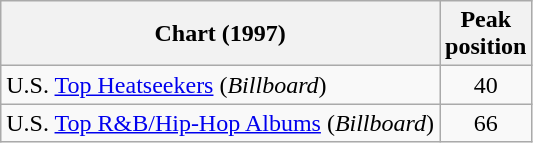<table class="wikitable sortable">
<tr>
<th>Chart (1997)</th>
<th>Peak<br>position</th>
</tr>
<tr>
<td>U.S. <a href='#'>Top Heatseekers</a> (<em>Billboard</em>)</td>
<td align="center">40</td>
</tr>
<tr>
<td>U.S. <a href='#'>Top R&B/Hip-Hop Albums</a> (<em>Billboard</em>)</td>
<td align="center">66</td>
</tr>
</table>
